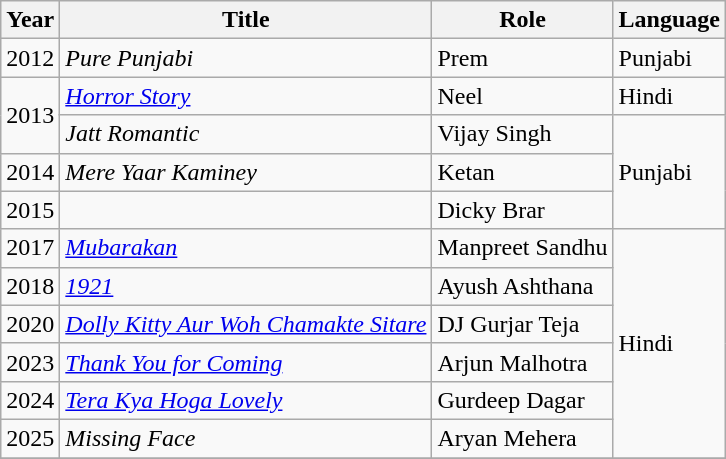<table class="wikitable sortable">
<tr>
<th>Year</th>
<th>Title</th>
<th>Role</th>
<th class="unsortable">Language</th>
</tr>
<tr>
<td>2012</td>
<td><em>Pure Punjabi</em></td>
<td>Prem</td>
<td>Punjabi</td>
</tr>
<tr>
<td rowspan="2">2013</td>
<td><em><a href='#'>Horror Story</a></em></td>
<td>Neel</td>
<td>Hindi</td>
</tr>
<tr>
<td><em>Jatt Romantic</em></td>
<td>Vijay Singh</td>
<td rowspan="3">Punjabi</td>
</tr>
<tr>
<td>2014</td>
<td><em>Mere Yaar Kaminey</em></td>
<td>Ketan</td>
</tr>
<tr>
<td>2015</td>
<td></td>
<td>Dicky Brar</td>
</tr>
<tr>
<td>2017</td>
<td><em><a href='#'>Mubarakan</a></em></td>
<td>Manpreet Sandhu</td>
<td rowspan="6">Hindi</td>
</tr>
<tr>
<td>2018</td>
<td><em><a href='#'>1921</a></em></td>
<td>Ayush Ashthana</td>
</tr>
<tr>
<td>2020</td>
<td><em><a href='#'>Dolly Kitty Aur Woh Chamakte Sitare</a></em></td>
<td>DJ Gurjar Teja</td>
</tr>
<tr>
<td>2023</td>
<td><em><a href='#'>Thank You for Coming</a></em></td>
<td>Arjun Malhotra</td>
</tr>
<tr>
<td>2024</td>
<td><em><a href='#'>Tera Kya Hoga Lovely</a></em></td>
<td>Gurdeep Dagar</td>
</tr>
<tr>
<td>2025</td>
<td><em> Missing Face</td>
<td>Aryan Mehera</td>
</tr>
<tr>
</tr>
</table>
